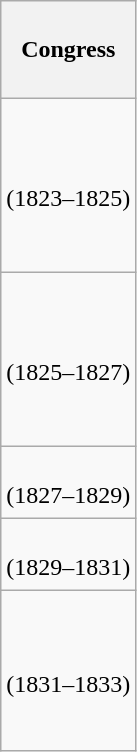<table class="wikitable" style="float:left; margin:0; margin-right:-0.5px; margin-top:14px; text-align:center;">
<tr style="white-space:nowrap; height:4.06em;">
<th>Congress</th>
</tr>
<tr style="white-space:nowrap; height:7.24em;">
<td><strong></strong><br>(1823–1825)</td>
</tr>
<tr style="white-space:nowrap; height:7.24em">
<td><strong></strong><br>(1825–1827)</td>
</tr>
<tr style="white-space:nowrap; height:3em">
<td><strong></strong><br>(1827–1829)</td>
</tr>
<tr style="white-space:nowrap; height:3em">
<td><strong></strong><br>(1829–1831)</td>
</tr>
<tr style="white-space:nowrap; height:6.74em">
<td><strong></strong><br>(1831–1833)</td>
</tr>
</table>
